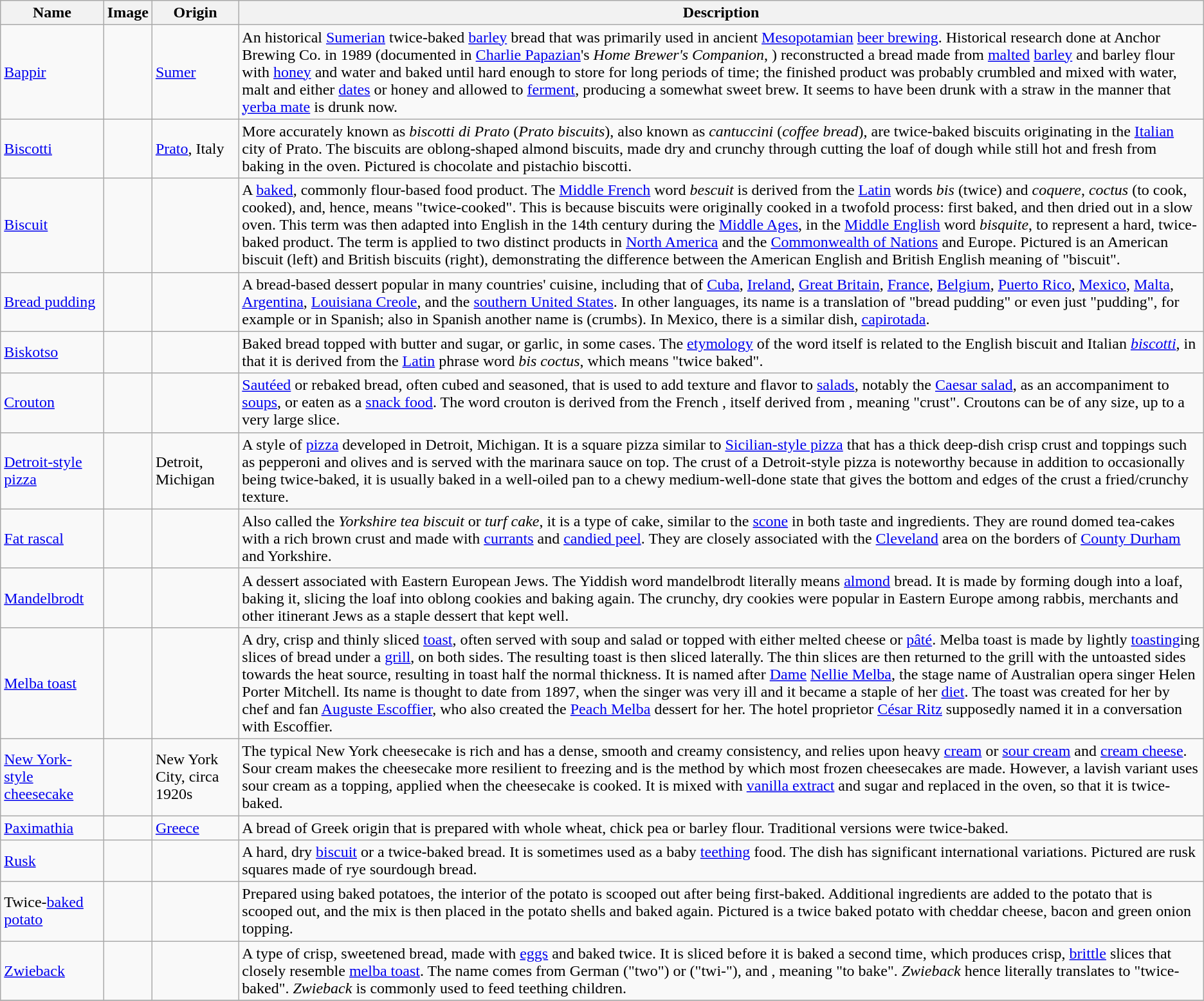<table class="wikitable">
<tr>
<th>Name</th>
<th>Image</th>
<th>Origin</th>
<th>Description</th>
</tr>
<tr>
<td><a href='#'>Bappir</a></td>
<td></td>
<td><a href='#'>Sumer</a></td>
<td>An historical <a href='#'>Sumerian</a> twice-baked <a href='#'>barley</a> bread that was primarily used in ancient <a href='#'>Mesopotamian</a> <a href='#'>beer brewing</a>. Historical research done at Anchor Brewing Co. in 1989 (documented in <a href='#'>Charlie Papazian</a>'s <em>Home Brewer's Companion</em>, ) reconstructed a bread made from <a href='#'>malted</a> <a href='#'>barley</a> and barley flour with <a href='#'>honey</a> and water and baked until hard enough to store for long periods of time; the finished product was probably crumbled and mixed with water, malt and either <a href='#'>dates</a> or honey and allowed to <a href='#'>ferment</a>, producing a somewhat sweet brew. It seems to have been drunk with a straw in the manner that <a href='#'>yerba mate</a> is drunk now.</td>
</tr>
<tr>
<td><a href='#'>Biscotti</a></td>
<td></td>
<td><a href='#'>Prato</a>, Italy</td>
<td>More accurately known as <em>biscotti di Prato</em> (<em>Prato biscuits</em>), also known as <em>cantuccini</em> (<em>coffee bread</em>), are twice-baked biscuits originating in the <a href='#'>Italian</a> city of Prato. The biscuits are oblong-shaped almond biscuits, made dry and crunchy through cutting the loaf of dough while still hot and fresh from baking in the oven. Pictured is chocolate and pistachio biscotti.</td>
</tr>
<tr>
<td><a href='#'>Biscuit</a></td>
<td></td>
<td></td>
<td>A <a href='#'>baked</a>, commonly flour-based food product. The <a href='#'>Middle French</a> word <em>bescuit</em> is derived from the <a href='#'>Latin</a> words <em>bis</em> (twice) and <em>coquere</em>, <em>coctus</em> (to cook, cooked), and, hence, means "twice-cooked". This is because biscuits were originally cooked in a twofold process: first baked, and then dried out in a slow oven. This term was then adapted into English in the 14th century during the <a href='#'>Middle Ages</a>, in the <a href='#'>Middle English</a> word <em>bisquite</em>, to represent a hard, twice-baked product. The term is applied to two distinct products in <a href='#'>North America</a> and the <a href='#'>Commonwealth of Nations</a> and Europe. Pictured is an American biscuit (left) and British biscuits (right), demonstrating the difference between the American English and British English meaning of "biscuit".</td>
</tr>
<tr>
<td><a href='#'>Bread pudding</a></td>
<td></td>
<td></td>
<td>A bread-based dessert popular in many countries' cuisine, including that of <a href='#'>Cuba</a>, <a href='#'>Ireland</a>, <a href='#'>Great Britain</a>, <a href='#'>France</a>, <a href='#'>Belgium</a>, <a href='#'>Puerto Rico</a>, <a href='#'>Mexico</a>, <a href='#'>Malta</a>, <a href='#'>Argentina</a>, <a href='#'>Louisiana Creole</a>, and the <a href='#'>southern United States</a>. In other languages, its name is a translation of "bread pudding" or even just "pudding", for example  or  in Spanish; also in Spanish another name is  (crumbs). In Mexico, there is a similar dish, <a href='#'>capirotada</a>.</td>
</tr>
<tr>
<td><a href='#'>Biskotso</a></td>
<td></td>
<td></td>
<td>Baked bread topped with butter and sugar, or garlic, in some cases. The <a href='#'>etymology</a> of the word itself is related to the English biscuit and Italian <em><a href='#'>biscotti</a></em>, in that it is derived from the <a href='#'>Latin</a> phrase word <em>bis coctus</em>, which means "twice baked".</td>
</tr>
<tr>
<td><a href='#'>Crouton</a></td>
<td></td>
<td></td>
<td><a href='#'>Sautéed</a> or rebaked bread, often cubed and seasoned, that is used to add texture and flavor to <a href='#'>salads</a>, notably the <a href='#'>Caesar salad</a>, as an accompaniment to <a href='#'>soups</a>, or eaten as a <a href='#'>snack food</a>. The word crouton is derived from the French , itself derived from , meaning "crust".  Croutons can be of any size, up to a very large slice.</td>
</tr>
<tr>
<td><a href='#'>Detroit-style pizza</a></td>
<td></td>
<td>Detroit, Michigan</td>
<td>A style of <a href='#'>pizza</a> developed in Detroit, Michigan. It is a square pizza similar to <a href='#'>Sicilian-style pizza</a> that has a thick deep-dish crisp crust and toppings such as pepperoni and olives and is served with the marinara sauce on top. The crust of a Detroit-style pizza is noteworthy because in addition to occasionally being twice-baked, it is usually baked in a well-oiled pan to a chewy medium-well-done state that gives the bottom and edges of the crust a fried/crunchy texture.</td>
</tr>
<tr>
<td><a href='#'>Fat rascal</a></td>
<td></td>
<td></td>
<td>Also called the <em>Yorkshire tea biscuit</em> or <em>turf cake</em>, it is a type of cake, similar to the <a href='#'>scone</a> in both taste and ingredients. They are round domed tea-cakes with a rich brown crust and made with <a href='#'>currants</a> and <a href='#'>candied peel</a>. They are closely associated with the <a href='#'>Cleveland</a> area on the borders of <a href='#'>County Durham</a> and Yorkshire.</td>
</tr>
<tr>
<td><a href='#'>Mandelbrodt</a></td>
<td></td>
<td></td>
<td>A dessert associated with Eastern European Jews. The Yiddish word mandelbrodt literally means <a href='#'>almond</a> bread. It is made by forming dough into a loaf, baking it, slicing the loaf into oblong cookies and baking again. The crunchy, dry cookies were popular in Eastern Europe among rabbis, merchants and other itinerant Jews as a staple dessert that kept well.</td>
</tr>
<tr>
<td><a href='#'>Melba toast</a></td>
<td></td>
<td></td>
<td>A dry, crisp and thinly sliced <a href='#'>toast</a>, often served with soup and salad or topped with either melted cheese or <a href='#'>pâté</a>. Melba toast is made by lightly <a href='#'>toasting</a>ing slices of bread under a <a href='#'>grill</a>, on both sides. The resulting toast is then sliced laterally. The thin slices are then returned to the grill with the untoasted sides towards the heat source, resulting in toast half the normal thickness. It is named after <a href='#'>Dame</a> <a href='#'>Nellie Melba</a>, the stage name of Australian opera singer Helen Porter Mitchell. Its name is thought to date from 1897, when the singer was very ill and it became a staple of her <a href='#'>diet</a>. The toast was created for her by chef and fan <a href='#'>Auguste Escoffier</a>, who also created the <a href='#'>Peach Melba</a> dessert for her. The hotel proprietor <a href='#'>César Ritz</a> supposedly named it in a conversation with Escoffier.</td>
</tr>
<tr>
<td><a href='#'>New York-style cheesecake</a></td>
<td></td>
<td>New York City, circa 1920s</td>
<td>The typical New York cheesecake is rich and has a dense, smooth and creamy consistency, and relies upon heavy <a href='#'>cream</a> or <a href='#'>sour cream</a> and <a href='#'>cream cheese</a>. Sour cream makes the cheesecake more resilient to freezing and is the method by which most frozen cheesecakes are made. However, a lavish variant uses sour cream as a topping, applied when the cheesecake is cooked. It is mixed with <a href='#'>vanilla extract</a> and sugar and replaced in the oven, so that it is twice-baked.</td>
</tr>
<tr>
<td><a href='#'>Paximathia</a></td>
<td></td>
<td><a href='#'>Greece</a></td>
<td>A bread of Greek origin that is prepared with whole wheat, chick pea or barley flour. Traditional versions were twice-baked.</td>
</tr>
<tr>
<td><a href='#'>Rusk</a></td>
<td></td>
<td></td>
<td>A hard, dry <a href='#'>biscuit</a> or a twice-baked bread. It is sometimes used as a baby <a href='#'>teething</a> food. The dish has significant international variations. Pictured are rusk squares made of rye sourdough bread.</td>
</tr>
<tr>
<td>Twice-<a href='#'>baked potato</a></td>
<td></td>
<td></td>
<td>Prepared using baked potatoes, the interior of the potato is scooped out after being first-baked. Additional ingredients are added to the potato that is scooped out, and the mix is then placed in the potato shells and baked again. Pictured is a twice baked potato with cheddar cheese, bacon and green onion topping.</td>
</tr>
<tr>
<td><a href='#'>Zwieback</a></td>
<td></td>
<td></td>
<td>A type of crisp, sweetened bread, made with <a href='#'>eggs</a> and baked twice. It is sliced before it is baked a second time, which produces crisp, <a href='#'>brittle</a> slices that closely resemble <a href='#'>melba toast</a>. The name comes from German  ("two") or <em></em> ("twi-"), and <em></em>, meaning "to bake". <em>Zwieback</em> hence literally translates to "twice-baked". <em>Zwieback</em> is commonly used to feed teething children.</td>
</tr>
<tr>
</tr>
</table>
